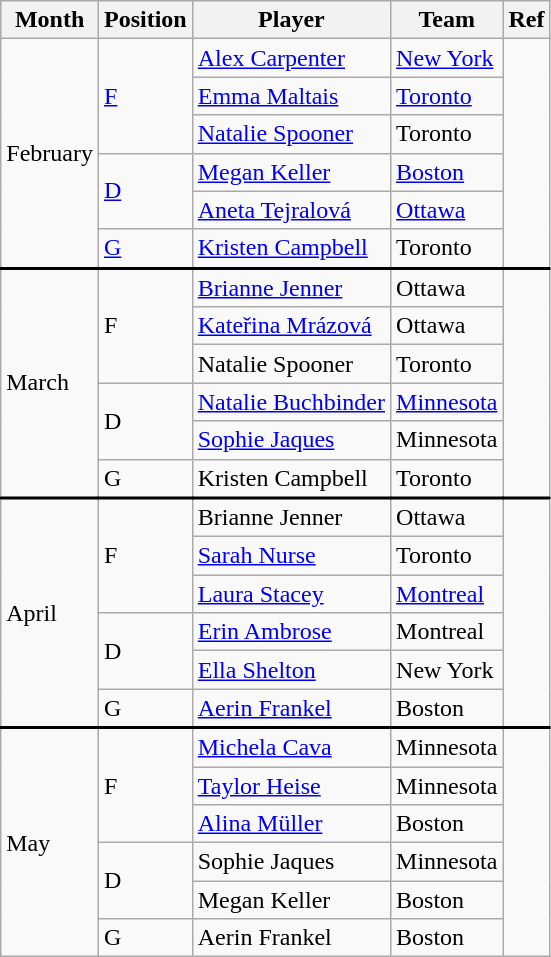<table class="wikitable">
<tr>
<th>Month</th>
<th>Position</th>
<th>Player</th>
<th>Team</th>
<th>Ref</th>
</tr>
<tr>
<td rowspan=6>February</td>
<td rowspan=3><a href='#'>F</a></td>
<td><a href='#'>Alex Carpenter</a></td>
<td><a href='#'>New York</a></td>
<td rowspan=6></td>
</tr>
<tr>
<td><a href='#'>Emma Maltais</a></td>
<td><a href='#'>Toronto</a></td>
</tr>
<tr>
<td><a href='#'>Natalie Spooner</a></td>
<td>Toronto</td>
</tr>
<tr>
<td rowspan=2><a href='#'>D</a></td>
<td><a href='#'>Megan Keller</a></td>
<td><a href='#'>Boston</a></td>
</tr>
<tr>
<td><a href='#'>Aneta Tejralová</a></td>
<td><a href='#'>Ottawa</a></td>
</tr>
<tr>
<td><a href='#'>G</a></td>
<td><a href='#'>Kristen Campbell</a></td>
<td>Toronto</td>
</tr>
<tr style="border-top:2px solid black">
<td rowspan=6>March</td>
<td rowspan=3>F</td>
<td><a href='#'>Brianne Jenner</a></td>
<td>Ottawa</td>
<td rowspan=6></td>
</tr>
<tr>
<td><a href='#'>Kateřina Mrázová</a></td>
<td>Ottawa</td>
</tr>
<tr>
<td>Natalie Spooner</td>
<td>Toronto</td>
</tr>
<tr>
<td rowspan=2>D</td>
<td><a href='#'>Natalie Buchbinder</a></td>
<td><a href='#'>Minnesota</a></td>
</tr>
<tr>
<td><a href='#'>Sophie Jaques</a></td>
<td>Minnesota</td>
</tr>
<tr>
<td>G</td>
<td>Kristen Campbell</td>
<td>Toronto</td>
</tr>
<tr style="border-top:2px solid black">
<td rowspan=6>April</td>
<td rowspan=3>F</td>
<td>Brianne Jenner</td>
<td>Ottawa</td>
<td rowspan=6></td>
</tr>
<tr>
<td><a href='#'>Sarah Nurse</a></td>
<td>Toronto</td>
</tr>
<tr>
<td><a href='#'>Laura Stacey</a></td>
<td><a href='#'>Montreal</a></td>
</tr>
<tr>
<td rowspan=2>D</td>
<td><a href='#'>Erin Ambrose</a></td>
<td>Montreal</td>
</tr>
<tr>
<td><a href='#'>Ella Shelton</a></td>
<td>New York</td>
</tr>
<tr>
<td>G</td>
<td><a href='#'>Aerin Frankel</a></td>
<td>Boston</td>
</tr>
<tr style="border-top:2px solid black">
<td rowspan=6>May</td>
<td rowspan=3>F</td>
<td><a href='#'>Michela Cava</a></td>
<td>Minnesota</td>
<td rowspan=6></td>
</tr>
<tr>
<td><a href='#'>Taylor Heise</a></td>
<td>Minnesota</td>
</tr>
<tr>
<td><a href='#'>Alina Müller</a></td>
<td>Boston</td>
</tr>
<tr>
<td rowspan=2>D</td>
<td>Sophie Jaques</td>
<td>Minnesota</td>
</tr>
<tr>
<td>Megan Keller</td>
<td>Boston</td>
</tr>
<tr>
<td>G</td>
<td>Aerin Frankel</td>
<td>Boston</td>
</tr>
</table>
